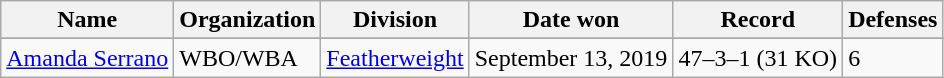<table class="wikitable" border="1">
<tr>
<th>Name</th>
<th>Organization</th>
<th>Division</th>
<th>Date won</th>
<th>Record</th>
<th>Defenses</th>
</tr>
<tr>
</tr>
<tr>
<td><a href='#'>Amanda Serrano</a></td>
<td>WBO/WBA</td>
<td><a href='#'>Featherweight</a></td>
<td>September 13, 2019</td>
<td>47–3–1 (31 KO)</td>
<td>6</td>
</tr>
</table>
